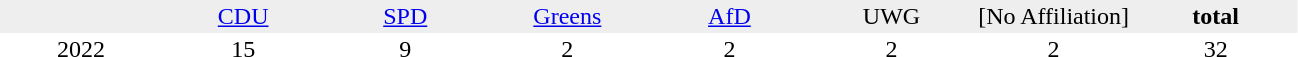<table border="0" cellpadding="2" cellspacing="0" width="95%">
<tr bgcolor="#eeeeee" align="center">
<td width = "9%"></td>
<td width = "9%"><a href='#'>CDU</a></td>
<td width = "9%"><a href='#'>SPD</a></td>
<td width = "9%"><a href='#'>Greens</a></td>
<td width = "9%"><a href='#'>AfD</a></td>
<td width = "9%">UWG</td>
<td width = "9%">[No Affiliation]</td>
<td width = "9%"><strong>total</strong></td>
</tr>
<tr align="center">
<td>2022</td>
<td>15</td>
<td>9</td>
<td>2</td>
<td>2</td>
<td>2</td>
<td>2</td>
<td>32</td>
<td></td>
</tr>
</table>
